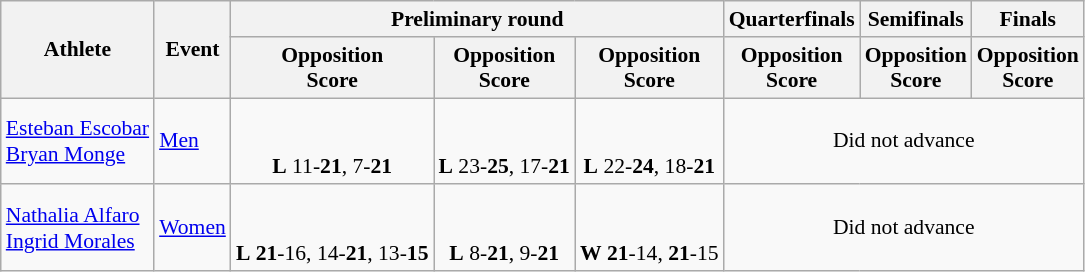<table class="wikitable" border="1" style="font-size:90%">
<tr>
<th rowspan=2>Athlete</th>
<th rowspan=2>Event</th>
<th colspan=3>Preliminary round</th>
<th>Quarterfinals</th>
<th>Semifinals</th>
<th>Finals</th>
</tr>
<tr>
<th>Opposition<br>Score</th>
<th>Opposition<br>Score</th>
<th>Opposition<br>Score</th>
<th>Opposition<br>Score</th>
<th>Opposition<br>Score</th>
<th>Opposition<br>Score</th>
</tr>
<tr>
<td><a href='#'>Esteban Escobar</a><br><a href='#'>Bryan Monge</a></td>
<td><a href='#'>Men</a></td>
<td align="center"><br><br><strong>L</strong> 11-<strong>21</strong>, 7-<strong>21</strong></td>
<td align="center"><br><br><strong>L</strong> 23-<strong>25</strong>, 17-<strong>21</strong></td>
<td align="center"><br><br><strong>L</strong> 22-<strong>24</strong>, 18-<strong>21</strong></td>
<td align="center" colspan="7">Did not advance</td>
</tr>
<tr>
<td><a href='#'>Nathalia Alfaro</a><br><a href='#'>Ingrid Morales</a></td>
<td><a href='#'>Women</a></td>
<td align="center"><br><br><strong>L</strong> <strong>21</strong>-16, 14-<strong>21</strong>, 13-<strong>15</strong></td>
<td align="center"><br><br><strong>L</strong> 8-<strong>21</strong>, 9-<strong>21</strong></td>
<td align="center"><br><br><strong>W</strong> <strong>21</strong>-14, <strong>21</strong>-15</td>
<td align="center" colspan="7">Did not advance</td>
</tr>
</table>
